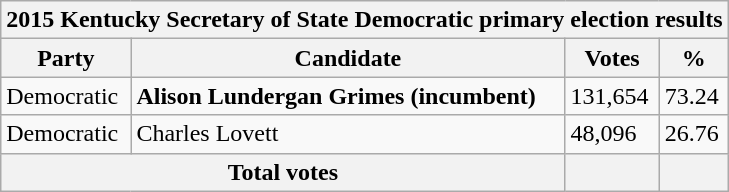<table class="wikitable">
<tr>
<th colspan="4">2015 Kentucky Secretary of State Democratic primary election results</th>
</tr>
<tr>
<th>Party</th>
<th>Candidate</th>
<th>Votes</th>
<th>%</th>
</tr>
<tr>
<td>Democratic</td>
<td><strong>Alison Lundergan Grimes (incumbent)</strong></td>
<td>131,654</td>
<td>73.24</td>
</tr>
<tr>
<td>Democratic</td>
<td>Charles Lovett</td>
<td>48,096</td>
<td>26.76</td>
</tr>
<tr>
<th colspan="2">Total votes</th>
<th></th>
<th></th>
</tr>
</table>
